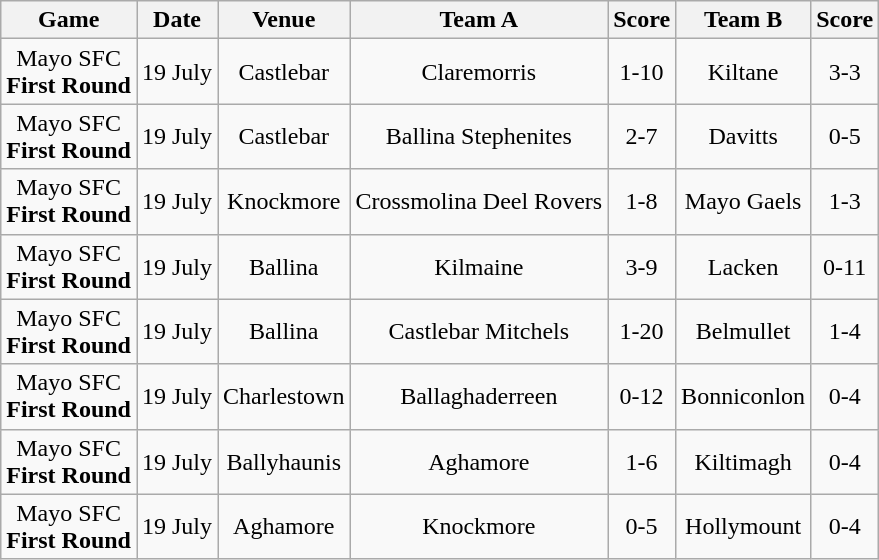<table class="wikitable">
<tr>
<th>Game</th>
<th>Date</th>
<th>Venue</th>
<th>Team A</th>
<th>Score</th>
<th>Team B</th>
<th>Score</th>
</tr>
<tr align="center">
<td>Mayo SFC<br><strong>First Round</strong></td>
<td>19 July</td>
<td>Castlebar</td>
<td>Claremorris</td>
<td>1-10</td>
<td>Kiltane</td>
<td>3-3</td>
</tr>
<tr align="center">
<td>Mayo SFC<br><strong>First Round</strong></td>
<td>19 July</td>
<td>Castlebar</td>
<td>Ballina Stephenites</td>
<td>2-7</td>
<td>Davitts</td>
<td>0-5</td>
</tr>
<tr align="center">
<td>Mayo SFC<br><strong>First Round</strong></td>
<td>19 July</td>
<td>Knockmore</td>
<td>Crossmolina Deel Rovers</td>
<td>1-8</td>
<td>Mayo Gaels</td>
<td>1-3</td>
</tr>
<tr align="center">
<td>Mayo SFC<br><strong>First Round</strong></td>
<td>19 July</td>
<td>Ballina</td>
<td>Kilmaine</td>
<td>3-9</td>
<td>Lacken</td>
<td>0-11</td>
</tr>
<tr align="center">
<td>Mayo SFC<br><strong>First Round</strong></td>
<td>19 July</td>
<td>Ballina</td>
<td>Castlebar Mitchels</td>
<td>1-20</td>
<td>Belmullet</td>
<td>1-4</td>
</tr>
<tr align="center">
<td>Mayo SFC<br><strong>First Round</strong></td>
<td>19 July</td>
<td>Charlestown</td>
<td>Ballaghaderreen</td>
<td>0-12</td>
<td>Bonniconlon</td>
<td>0-4</td>
</tr>
<tr align="center">
<td>Mayo SFC<br><strong>First Round</strong></td>
<td>19 July</td>
<td>Ballyhaunis</td>
<td>Aghamore</td>
<td>1-6</td>
<td>Kiltimagh</td>
<td>0-4</td>
</tr>
<tr align="center">
<td>Mayo SFC<br><strong>First Round</strong></td>
<td>19 July</td>
<td>Aghamore</td>
<td>Knockmore</td>
<td>0-5</td>
<td>Hollymount</td>
<td>0-4</td>
</tr>
</table>
